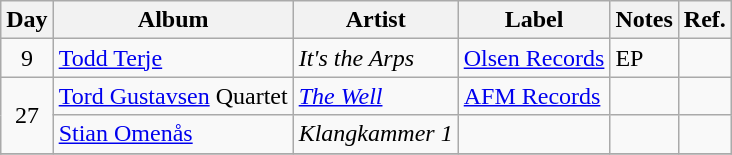<table class="wikitable">
<tr>
<th>Day</th>
<th>Album</th>
<th>Artist</th>
<th>Label</th>
<th>Notes</th>
<th>Ref.</th>
</tr>
<tr>
<td rowspan="1" style="text-align:center;">9</td>
<td><a href='#'>Todd Terje</a></td>
<td><em>It's the Arps</em></td>
<td><a href='#'>Olsen Records</a></td>
<td>EP</td>
<td></td>
</tr>
<tr>
<td rowspan="2" style="text-align:center;">27</td>
<td><a href='#'>Tord Gustavsen</a> Quartet</td>
<td><em><a href='#'>The Well</a></em></td>
<td><a href='#'>AFM Records</a></td>
<td></td>
<td style="text-align:center;"></td>
</tr>
<tr>
<td><a href='#'>Stian Omenås</a></td>
<td><em>Klangkammer 1</em></td>
<td></td>
<td></td>
<td></td>
</tr>
<tr>
</tr>
</table>
